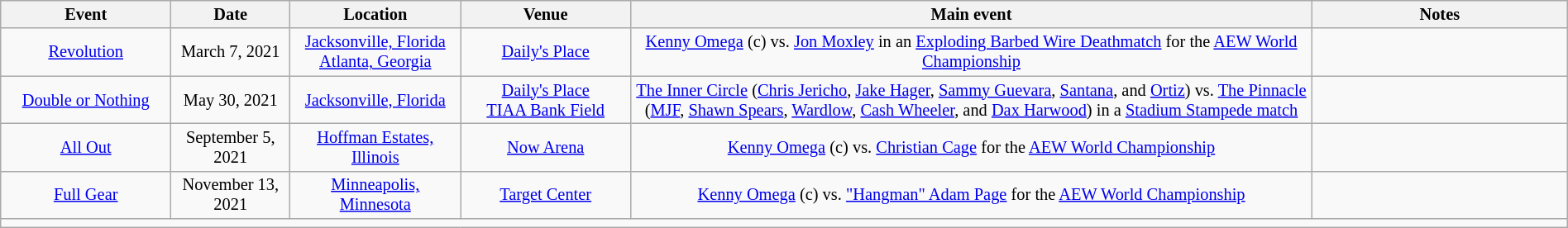<table class="sortable wikitable succession-box" style="font-size:85%; text-align:center; width: 100%">
<tr>
<th scope="col" width="10%">Event</th>
<th scope="col" width="7%">Date</th>
<th scope="col" width="10%">Location</th>
<th scope="col" width="10%">Venue</th>
<th scope="col" width="40%">Main event</th>
<th scope="col" width="15%">Notes</th>
</tr>
<tr>
<td><a href='#'>Revolution</a></td>
<td>March 7, 2021</td>
<td><a href='#'>Jacksonville, Florida</a><br><a href='#'>Atlanta, Georgia</a></td>
<td><a href='#'>Daily's Place</a></td>
<td><a href='#'>Kenny Omega</a> (c) vs. <a href='#'>Jon Moxley</a> in an <a href='#'>Exploding Barbed Wire Deathmatch</a> for the <a href='#'>AEW World Championship</a></td>
<td></td>
</tr>
<tr>
<td><a href='#'>Double or Nothing</a></td>
<td>May 30, 2021</td>
<td><a href='#'>Jacksonville, Florida</a></td>
<td><a href='#'>Daily's Place</a><br><a href='#'>TIAA Bank Field</a></td>
<td><a href='#'>The Inner Circle</a> (<a href='#'>Chris Jericho</a>, <a href='#'>Jake Hager</a>, <a href='#'>Sammy Guevara</a>, <a href='#'>Santana</a>, and <a href='#'>Ortiz</a>) vs. <a href='#'>The Pinnacle</a> (<a href='#'>MJF</a>, <a href='#'>Shawn Spears</a>, <a href='#'>Wardlow</a>, <a href='#'>Cash Wheeler</a>, and <a href='#'>Dax Harwood</a>) in a <a href='#'>Stadium Stampede match</a><br></td>
<td></td>
</tr>
<tr>
<td><a href='#'>All Out</a></td>
<td>September 5, 2021</td>
<td><a href='#'>Hoffman Estates, Illinois</a></td>
<td><a href='#'>Now Arena</a></td>
<td><a href='#'>Kenny Omega</a> (c) vs. <a href='#'>Christian Cage</a> for the <a href='#'>AEW World Championship</a></td>
<td></td>
</tr>
<tr>
<td><a href='#'>Full Gear</a></td>
<td>November 13, 2021</td>
<td><a href='#'>Minneapolis, Minnesota</a></td>
<td><a href='#'>Target Center</a></td>
<td><a href='#'>Kenny Omega</a> (c) vs. <a href='#'>"Hangman" Adam Page</a> for the <a href='#'>AEW World Championship</a></td>
<td></td>
</tr>
<tr>
<td colspan=6></td>
</tr>
</table>
